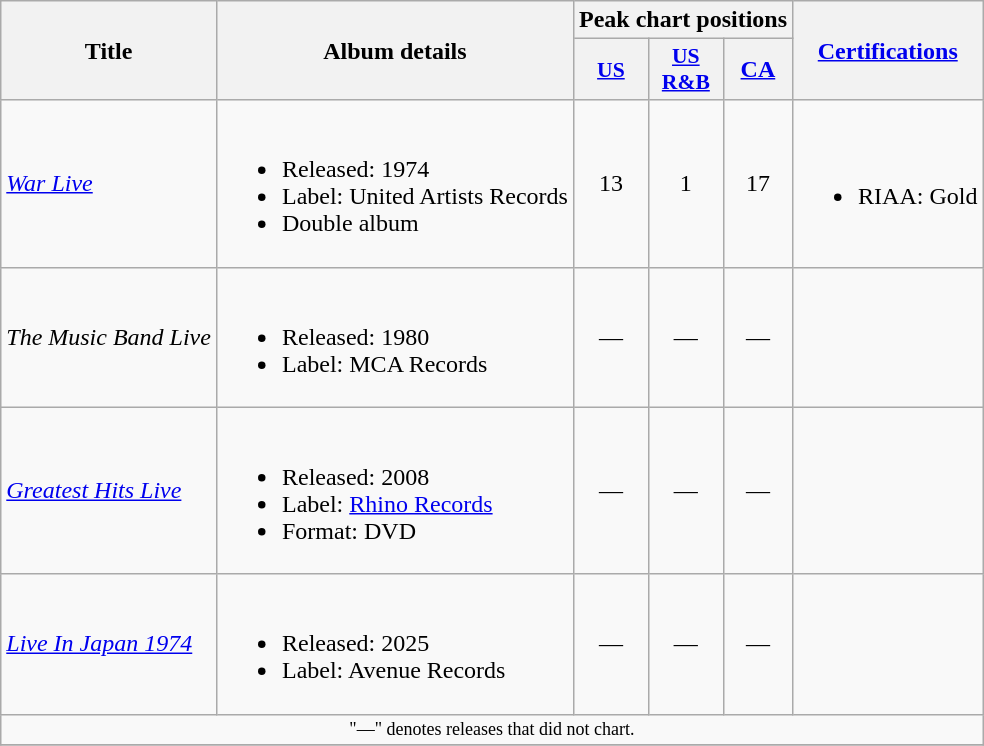<table class="wikitable">
<tr>
<th rowspan="2">Title</th>
<th rowspan="2">Album details</th>
<th colspan="3">Peak chart positions</th>
<th rowspan="2"><a href='#'>Certifications</a></th>
</tr>
<tr>
<th style="width:3em; font-size:90%"><a href='#'>US</a><br></th>
<th style="width:3em; font-size:90%"><a href='#'>US R&B</a><br></th>
<th><a href='#'>CA</a><br></th>
</tr>
<tr>
<td><em><a href='#'>War Live</a></em></td>
<td><br><ul><li>Released: 1974</li><li>Label: United Artists Records</li><li>Double album</li></ul></td>
<td align="center">13</td>
<td align="center">1</td>
<td align="center">17</td>
<td><br><ul><li>RIAA: Gold</li></ul></td>
</tr>
<tr>
<td><em>The Music Band Live</em></td>
<td><br><ul><li>Released: 1980</li><li>Label: MCA Records</li></ul></td>
<td align="center">—</td>
<td align="center">—</td>
<td align="center">—</td>
<td></td>
</tr>
<tr>
<td><em><a href='#'>Greatest Hits Live</a></em></td>
<td><br><ul><li>Released: 2008</li><li>Label: <a href='#'>Rhino Records</a></li><li>Format: DVD</li></ul></td>
<td align="center">—</td>
<td align="center">—</td>
<td align="center">—</td>
<td></td>
</tr>
<tr>
<td><em><a href='#'>Live In Japan 1974</a></em></td>
<td><br><ul><li>Released: 2025</li><li>Label: Avenue Records</li></ul></td>
<td align="center">—</td>
<td align="center">—</td>
<td align="center">—</td>
<td></td>
</tr>
<tr>
<td colspan="8" align="center" style="font-size:9pt">"—" denotes releases that did not chart.</td>
</tr>
<tr>
</tr>
</table>
